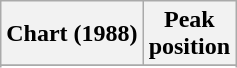<table class="wikitable sortable plainrowheaders" style="text-align:center">
<tr>
<th scope="col">Chart (1988)</th>
<th scope="col">Peak<br>position</th>
</tr>
<tr>
</tr>
<tr>
</tr>
</table>
